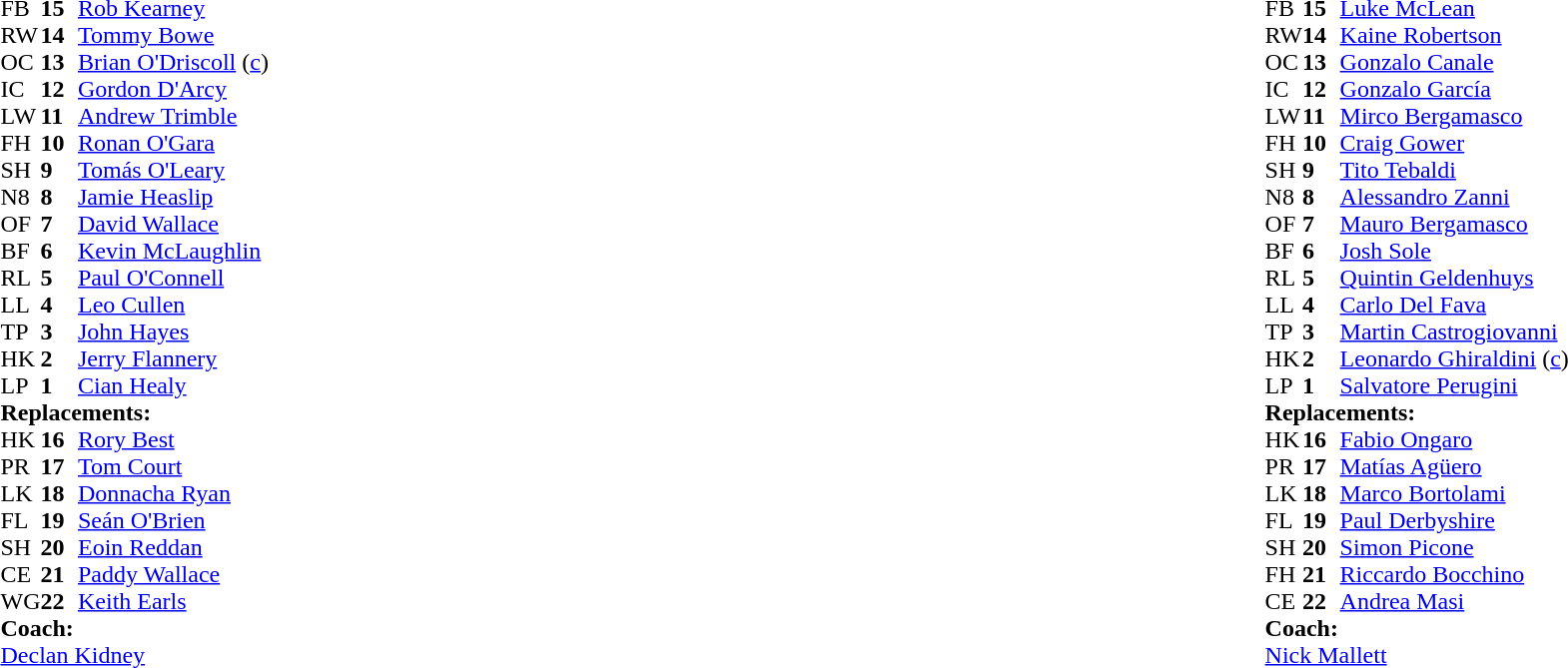<table width="100%">
<tr>
<td valign="top" width="50%"><br><table cellspacing="0" cellpadding="0">
<tr>
<th width="25"></th>
<th width="25"></th>
</tr>
<tr>
<td>FB</td>
<td><strong>15</strong></td>
<td><a href='#'>Rob Kearney</a></td>
</tr>
<tr>
<td>RW</td>
<td><strong>14</strong></td>
<td><a href='#'>Tommy Bowe</a></td>
</tr>
<tr>
<td>OC</td>
<td><strong>13</strong></td>
<td><a href='#'>Brian O'Driscoll</a> (<a href='#'>c</a>)</td>
</tr>
<tr>
<td>IC</td>
<td><strong>12</strong></td>
<td><a href='#'>Gordon D'Arcy</a></td>
</tr>
<tr>
<td>LW</td>
<td><strong>11</strong></td>
<td><a href='#'>Andrew Trimble</a></td>
<td></td>
<td></td>
</tr>
<tr>
<td>FH</td>
<td><strong>10</strong></td>
<td><a href='#'>Ronan O'Gara</a></td>
<td></td>
<td></td>
</tr>
<tr>
<td>SH</td>
<td><strong>9</strong></td>
<td><a href='#'>Tomás O'Leary</a></td>
<td></td>
<td></td>
</tr>
<tr>
<td>N8</td>
<td><strong>8</strong></td>
<td><a href='#'>Jamie Heaslip</a></td>
</tr>
<tr>
<td>OF</td>
<td><strong>7</strong></td>
<td><a href='#'>David Wallace</a></td>
<td></td>
<td></td>
</tr>
<tr>
<td>BF</td>
<td><strong>6</strong></td>
<td><a href='#'>Kevin McLaughlin</a></td>
</tr>
<tr>
<td>RL</td>
<td><strong>5</strong></td>
<td><a href='#'>Paul O'Connell</a></td>
<td></td>
<td></td>
</tr>
<tr>
<td>LL</td>
<td><strong>4</strong></td>
<td><a href='#'>Leo Cullen</a></td>
</tr>
<tr>
<td>TP</td>
<td><strong>3</strong></td>
<td><a href='#'>John Hayes</a></td>
<td></td>
<td></td>
</tr>
<tr>
<td>HK</td>
<td><strong>2</strong></td>
<td><a href='#'>Jerry Flannery</a></td>
<td></td>
<td></td>
</tr>
<tr>
<td>LP</td>
<td><strong>1</strong></td>
<td><a href='#'>Cian Healy</a></td>
</tr>
<tr>
<td colspan="3"><strong>Replacements:</strong></td>
</tr>
<tr>
<td>HK</td>
<td><strong>16</strong></td>
<td><a href='#'>Rory Best</a></td>
<td></td>
<td></td>
</tr>
<tr>
<td>PR</td>
<td><strong>17</strong></td>
<td><a href='#'>Tom Court</a></td>
<td></td>
<td></td>
</tr>
<tr>
<td>LK</td>
<td><strong>18</strong></td>
<td><a href='#'>Donnacha Ryan</a></td>
<td></td>
<td></td>
</tr>
<tr>
<td>FL</td>
<td><strong>19</strong></td>
<td><a href='#'>Seán O'Brien</a></td>
<td></td>
<td></td>
</tr>
<tr>
<td>SH</td>
<td><strong>20</strong></td>
<td><a href='#'>Eoin Reddan</a></td>
<td></td>
<td></td>
</tr>
<tr>
<td>CE</td>
<td><strong>21</strong></td>
<td><a href='#'>Paddy Wallace</a></td>
<td></td>
<td></td>
</tr>
<tr>
<td>WG</td>
<td><strong>22</strong></td>
<td><a href='#'>Keith Earls</a></td>
<td></td>
<td></td>
</tr>
<tr>
<td colspan="3"><strong>Coach:</strong></td>
</tr>
<tr>
<td colspan="3"><a href='#'>Declan Kidney</a></td>
</tr>
</table>
</td>
<td style="vertical-align:top"></td>
<td style="vertical-align:top" width="50%"><br><table cellspacing="0" cellpadding="0" align="center">
<tr>
<th width="25"></th>
<th width="25"></th>
</tr>
<tr>
<td>FB</td>
<td><strong>15</strong></td>
<td><a href='#'>Luke McLean</a></td>
</tr>
<tr>
<td>RW</td>
<td><strong>14</strong></td>
<td><a href='#'>Kaine Robertson</a></td>
<td></td>
<td></td>
</tr>
<tr>
<td>OC</td>
<td><strong>13</strong></td>
<td><a href='#'>Gonzalo Canale</a></td>
</tr>
<tr>
<td>IC</td>
<td><strong>12</strong></td>
<td><a href='#'>Gonzalo García</a></td>
</tr>
<tr>
<td>LW</td>
<td><strong>11</strong></td>
<td><a href='#'>Mirco Bergamasco</a></td>
</tr>
<tr>
<td>FH</td>
<td><strong>10</strong></td>
<td><a href='#'>Craig Gower</a></td>
<td></td>
<td></td>
</tr>
<tr>
<td>SH</td>
<td><strong>9</strong></td>
<td><a href='#'>Tito Tebaldi</a></td>
<td></td>
<td></td>
</tr>
<tr>
<td>N8</td>
<td><strong>8</strong></td>
<td><a href='#'>Alessandro Zanni</a></td>
</tr>
<tr>
<td>OF</td>
<td><strong>7</strong></td>
<td><a href='#'>Mauro Bergamasco</a></td>
</tr>
<tr>
<td>BF</td>
<td><strong>6</strong></td>
<td><a href='#'>Josh Sole</a></td>
</tr>
<tr>
<td>RL</td>
<td><strong>5</strong></td>
<td><a href='#'>Quintin Geldenhuys</a></td>
</tr>
<tr>
<td>LL</td>
<td><strong>4</strong></td>
<td><a href='#'>Carlo Del Fava</a></td>
<td></td>
<td></td>
</tr>
<tr>
<td>TP</td>
<td><strong>3</strong></td>
<td><a href='#'>Martin Castrogiovanni</a></td>
<td></td>
<td></td>
</tr>
<tr>
<td>HK</td>
<td><strong>2</strong></td>
<td><a href='#'>Leonardo Ghiraldini</a> (<a href='#'>c</a>)</td>
<td></td>
<td></td>
</tr>
<tr>
<td>LP</td>
<td><strong>1</strong></td>
<td><a href='#'>Salvatore Perugini</a></td>
</tr>
<tr>
<td colspan="3"><strong>Replacements:</strong></td>
</tr>
<tr>
<td>HK</td>
<td><strong>16</strong></td>
<td><a href='#'>Fabio Ongaro</a></td>
<td></td>
<td></td>
</tr>
<tr>
<td>PR</td>
<td><strong>17</strong></td>
<td><a href='#'>Matías Agüero</a></td>
<td></td>
<td></td>
</tr>
<tr>
<td>LK</td>
<td><strong>18</strong></td>
<td><a href='#'>Marco Bortolami</a></td>
<td></td>
<td></td>
</tr>
<tr>
<td>FL</td>
<td><strong>19</strong></td>
<td><a href='#'>Paul Derbyshire</a></td>
</tr>
<tr>
<td>SH</td>
<td><strong>20</strong></td>
<td><a href='#'>Simon Picone</a></td>
<td></td>
<td></td>
</tr>
<tr>
<td>FH</td>
<td><strong>21</strong></td>
<td><a href='#'>Riccardo Bocchino</a></td>
<td></td>
<td></td>
</tr>
<tr>
<td>CE</td>
<td><strong>22</strong></td>
<td><a href='#'>Andrea Masi</a></td>
<td></td>
<td></td>
</tr>
<tr>
<td colspan="3"><strong>Coach:</strong></td>
</tr>
<tr>
<td colspan="3"><a href='#'>Nick Mallett</a></td>
</tr>
</table>
</td>
</tr>
</table>
